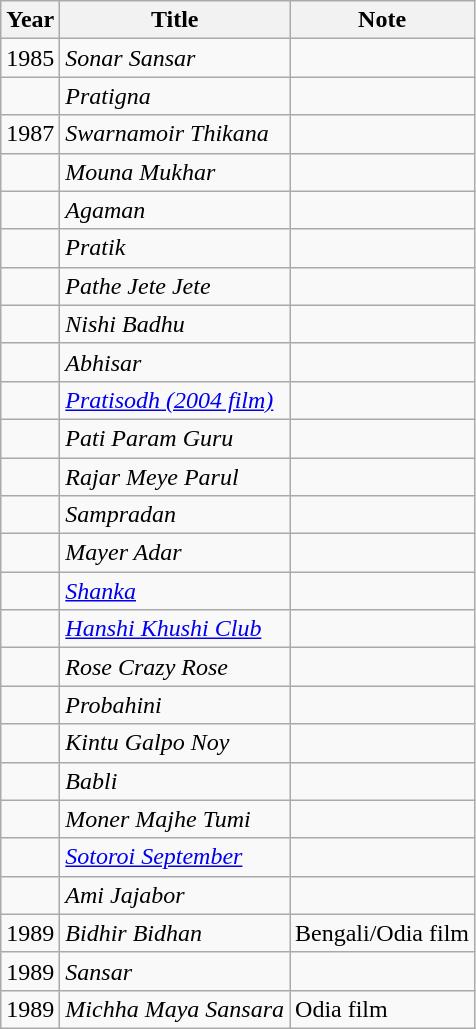<table class="wikitable">
<tr>
<th>Year</th>
<th>Title</th>
<th>Note</th>
</tr>
<tr>
<td>1985</td>
<td><em>Sonar Sansar</em></td>
<td></td>
</tr>
<tr>
<td></td>
<td><em>Pratigna</em></td>
<td></td>
</tr>
<tr>
<td>1987</td>
<td><em>Swarnamoir Thikana</em></td>
<td></td>
</tr>
<tr>
<td></td>
<td><em>Mouna Mukhar</em></td>
<td></td>
</tr>
<tr>
<td></td>
<td><em>Agaman</em></td>
<td></td>
</tr>
<tr>
<td></td>
<td><em>Pratik</em></td>
<td></td>
</tr>
<tr>
<td></td>
<td><em>Pathe Jete Jete</em></td>
<td></td>
</tr>
<tr>
<td></td>
<td><em>Nishi Badhu</em></td>
<td></td>
</tr>
<tr>
<td></td>
<td><em>Abhisar</em></td>
<td></td>
</tr>
<tr>
<td></td>
<td><em><a href='#'>Pratisodh (2004 film)</a></em></td>
<td></td>
</tr>
<tr>
<td></td>
<td><em>Pati Param Guru</em></td>
<td></td>
</tr>
<tr>
<td></td>
<td><em>Rajar Meye Parul</em></td>
<td></td>
</tr>
<tr>
<td></td>
<td><em>Sampradan</em></td>
<td></td>
</tr>
<tr>
<td></td>
<td><em>Mayer Adar</em></td>
<td></td>
</tr>
<tr>
<td></td>
<td><em><a href='#'>Shanka</a></em></td>
<td></td>
</tr>
<tr>
<td></td>
<td><em><a href='#'>Hanshi Khushi Club</a></em></td>
<td></td>
</tr>
<tr>
<td></td>
<td><em>Rose Crazy Rose</em></td>
<td></td>
</tr>
<tr>
<td></td>
<td><em>Probahini</em></td>
<td></td>
</tr>
<tr>
<td></td>
<td><em>Kintu Galpo Noy</em></td>
<td></td>
</tr>
<tr>
<td></td>
<td><em>Babli</em></td>
<td></td>
</tr>
<tr>
<td></td>
<td><em>Moner Majhe Tumi</em></td>
<td></td>
</tr>
<tr>
<td></td>
<td><em><a href='#'>Sotoroi September</a></em></td>
<td></td>
</tr>
<tr>
<td></td>
<td><em>Ami Jajabor</em></td>
<td></td>
</tr>
<tr>
<td>1989</td>
<td><em>Bidhir Bidhan</em></td>
<td>Bengali/Odia film</td>
</tr>
<tr>
<td>1989</td>
<td><em>Sansar</em></td>
<td></td>
</tr>
<tr>
<td>1989</td>
<td><em>Michha Maya Sansara</em></td>
<td>Odia film</td>
</tr>
</table>
